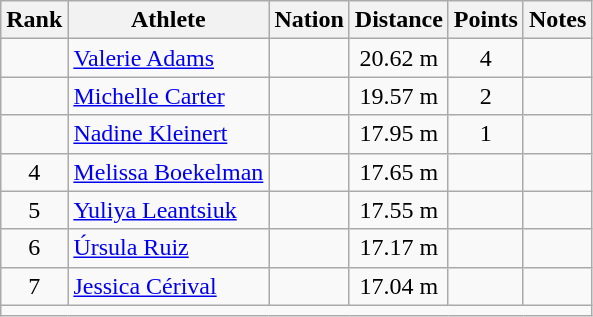<table class="wikitable mw-datatable sortable" style="text-align:center;">
<tr>
<th>Rank</th>
<th>Athlete</th>
<th>Nation</th>
<th>Distance</th>
<th>Points</th>
<th>Notes</th>
</tr>
<tr>
<td></td>
<td align=left><a href='#'>Valerie Adams</a></td>
<td align=left></td>
<td>20.62 m</td>
<td>4</td>
<td></td>
</tr>
<tr>
<td></td>
<td align=left><a href='#'>Michelle Carter</a></td>
<td align=left></td>
<td>19.57 m</td>
<td>2</td>
<td></td>
</tr>
<tr>
<td></td>
<td align=left><a href='#'>Nadine Kleinert</a></td>
<td align=left></td>
<td>17.95 m</td>
<td>1</td>
<td></td>
</tr>
<tr>
<td>4</td>
<td align=left><a href='#'>Melissa Boekelman</a></td>
<td align=left></td>
<td>17.65 m</td>
<td></td>
<td></td>
</tr>
<tr>
<td>5</td>
<td align=left><a href='#'>Yuliya Leantsiuk</a></td>
<td align=left></td>
<td>17.55 m</td>
<td></td>
<td></td>
</tr>
<tr>
<td>6</td>
<td align=left><a href='#'>Úrsula Ruiz</a></td>
<td align=left></td>
<td>17.17 m</td>
<td></td>
<td></td>
</tr>
<tr>
<td>7</td>
<td align=left><a href='#'>Jessica Cérival</a></td>
<td align=left></td>
<td>17.04 m</td>
<td></td>
<td></td>
</tr>
<tr class="sortbottom">
<td colspan=6></td>
</tr>
</table>
